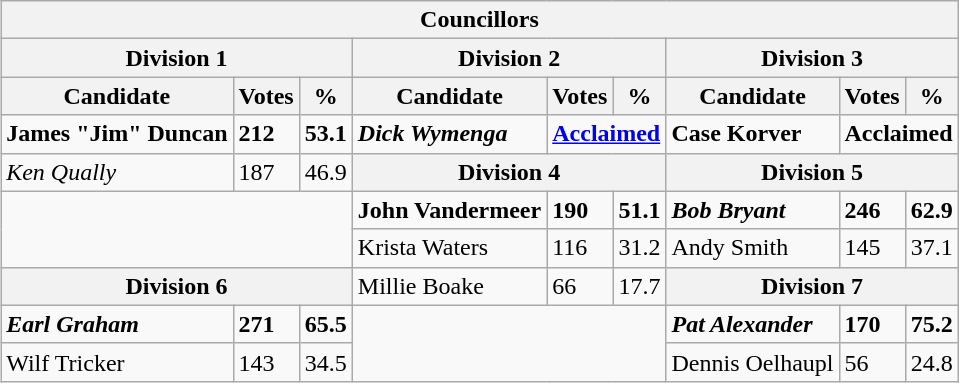<table class="wikitable collapsible collapsed" align="right">
<tr>
<th colspan=9>Councillors</th>
</tr>
<tr>
<th colspan=3>Division 1</th>
<th colspan=3>Division 2</th>
<th colspan=3>Division 3</th>
</tr>
<tr>
<th>Candidate</th>
<th>Votes</th>
<th>%</th>
<th>Candidate</th>
<th>Votes</th>
<th>%</th>
<th>Candidate</th>
<th>Votes</th>
<th>%</th>
</tr>
<tr>
<td><strong>James "Jim" Duncan</strong></td>
<td><strong>212</strong></td>
<td><strong>53.1</strong></td>
<td><strong><em>Dick Wymenga</em></strong></td>
<td colspan=2><strong><a href='#'>Acclaimed</a></strong></td>
<td><strong>Case Korver </strong></td>
<td colspan=2><strong>Acclaimed</strong></td>
</tr>
<tr>
<td><em>Ken Qually</em></td>
<td>187</td>
<td>46.9</td>
<th colspan=3>Division 4</th>
<th colspan=3>Division 5</th>
</tr>
<tr>
<td colspan=3 rowspan=2></td>
<td><strong>John Vandermeer</strong></td>
<td><strong>190</strong></td>
<td><strong>51.1 </strong></td>
<td><strong><em>Bob Bryant</em></strong></td>
<td><strong>246</strong></td>
<td><strong>62.9</strong></td>
</tr>
<tr>
<td>Krista Waters</td>
<td>116</td>
<td>31.2</td>
<td>Andy Smith</td>
<td>145</td>
<td>37.1</td>
</tr>
<tr>
<th colspan=3>Division 6</th>
<td>Millie Boake</td>
<td>66</td>
<td>17.7</td>
<th colspan=3>Division 7</th>
</tr>
<tr>
<td><strong><em>Earl Graham</em></strong></td>
<td><strong>271</strong></td>
<td><strong>65.5</strong></td>
<td colspan=3 rowspan=2></td>
<td><strong><em>Pat Alexander</em></strong></td>
<td><strong>170</strong></td>
<td><strong>75.2</strong></td>
</tr>
<tr>
<td>Wilf Tricker</td>
<td>143</td>
<td>34.5</td>
<td>Dennis Oelhaupl</td>
<td>56</td>
<td>24.8</td>
</tr>
</table>
